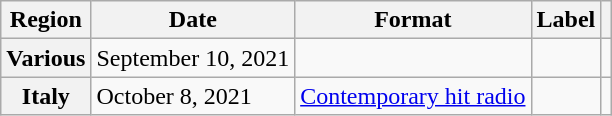<table class="wikitable plainrowheaders">
<tr>
<th>Region</th>
<th>Date</th>
<th>Format</th>
<th>Label</th>
<th></th>
</tr>
<tr>
<th scope="row">Various</th>
<td>September 10, 2021</td>
<td></td>
<td></td>
<td align="center"></td>
</tr>
<tr>
<th scope="row">Italy</th>
<td>October 8, 2021</td>
<td><a href='#'>Contemporary hit radio</a></td>
<td></td>
<td align="center"></td>
</tr>
</table>
